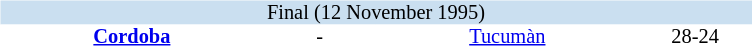<table table width=80%>
<tr>
<td width=50% valign="top"><br><table border=0 cellspacing=0 cellpadding=0 style="font-size: 85%; border-collapse: collapse;" width=100%>
<tr bgcolor="#CADFF0">
<td style="font-size:100%"; align="center" colspan="5">Final  (12 November 1995)</td>
</tr>
<tr align=center bgcolor=#FFFFFF>
<td width=35%><strong><a href='#'>Cordoba</a></strong></td>
<td width=15%>-</td>
<td width=35%><a href='#'>Tucumàn</a></td>
<td width=15%>28-24</td>
</tr>
</table>
</td>
<td width=50% valign="top"></td>
</tr>
</table>
